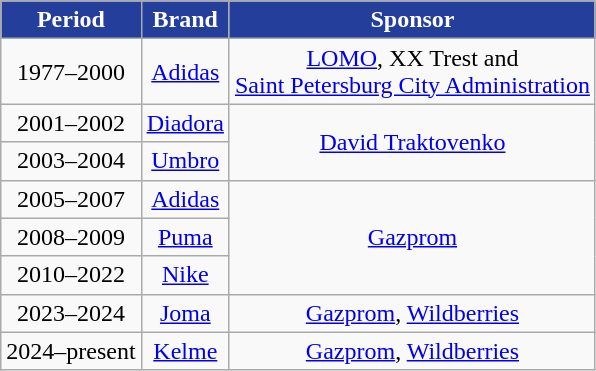<table class="wikitable" style="text-align: center">
<tr>
<th style="color:#FFFFFF; background:#243e9c;">Period</th>
<th style="color:#FFFFFF; background:#243e9c;">Brand</th>
<th style="color:#FFFFFF; background:#243e9c;">Sponsor</th>
</tr>
<tr>
<td>1977–2000</td>
<td><a href='#'>Adidas</a></td>
<td><a href='#'>LOMO</a>, XX Trest and<br><a href='#'>Saint Petersburg City Administration</a></td>
</tr>
<tr>
<td>2001–2002</td>
<td><a href='#'>Diadora</a></td>
<td rowspan="2"><a href='#'>David Traktovenko</a></td>
</tr>
<tr>
<td>2003–2004</td>
<td><a href='#'>Umbro</a></td>
</tr>
<tr>
<td>2005–2007</td>
<td><a href='#'>Adidas</a></td>
<td rowspan="3"><a href='#'>Gazprom</a></td>
</tr>
<tr>
<td>2008–2009</td>
<td><a href='#'>Puma</a></td>
</tr>
<tr>
<td>2010–2022</td>
<td><a href='#'>Nike</a></td>
</tr>
<tr>
<td>2023–2024</td>
<td><a href='#'>Joma</a></td>
<td><a href='#'>Gazprom</a>, <a href='#'>Wildberries</a></td>
</tr>
<tr>
<td>2024–present</td>
<td><a href='#'>Kelme</a></td>
<td><a href='#'>Gazprom</a>, <a href='#'>Wildberries</a></td>
</tr>
</table>
